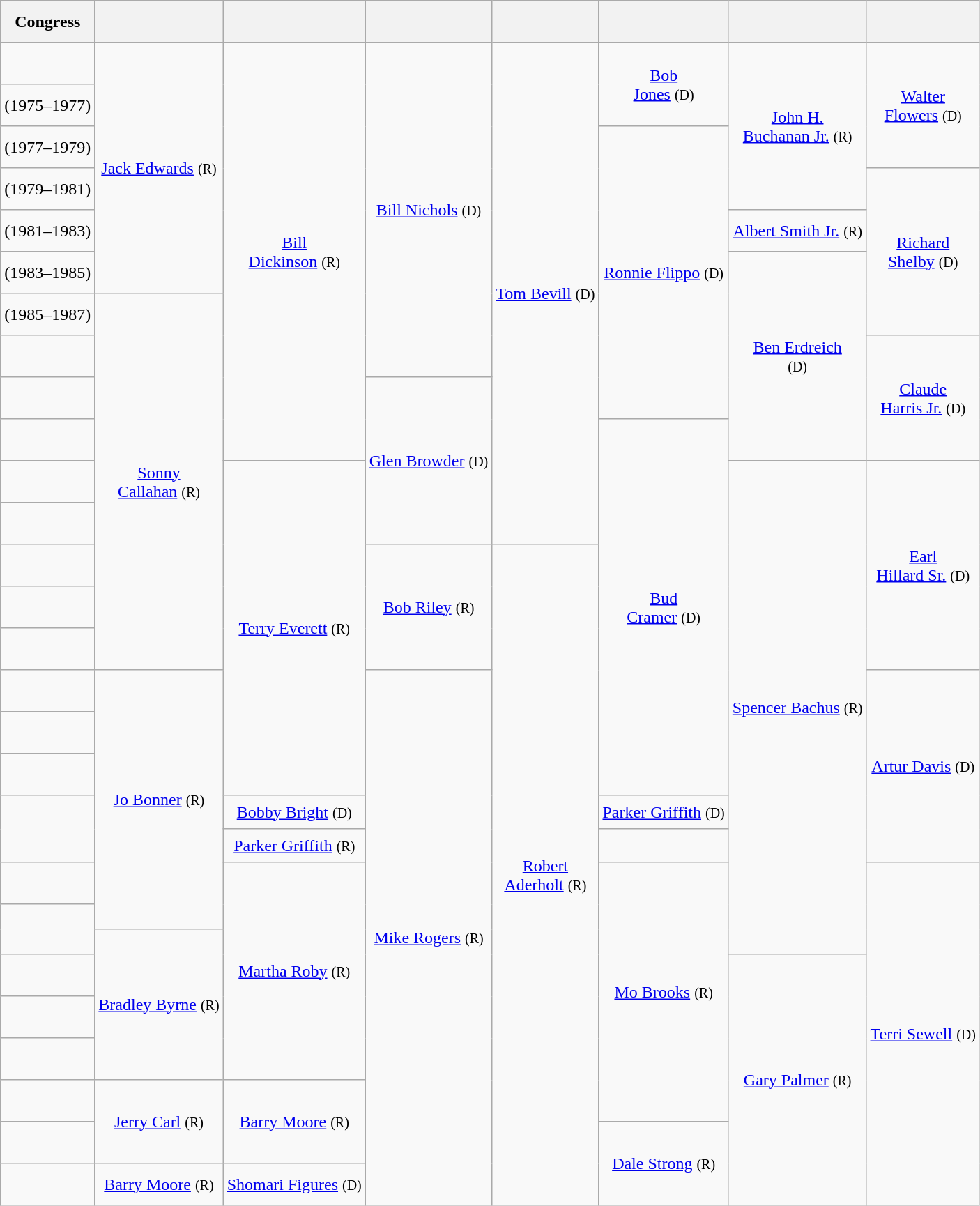<table class="wikitable sticky-header" style="text-align:center">
<tr style="height:2.5em">
<th>Congress</th>
<th></th>
<th></th>
<th></th>
<th></th>
<th></th>
<th></th>
<th></th>
</tr>
<tr style="height:2.5em">
<td><strong></strong> </td>
<td rowspan=6 ><a href='#'>Jack Edwards</a> <small>(R)</small></td>
<td rowspan=10 ><a href='#'>Bill<br>Dickinson</a> <small>(R)</small></td>
<td rowspan=8 ><a href='#'>Bill Nichols</a> <small>(D)</small></td>
<td rowspan=12 ><a href='#'>Tom Bevill</a> <small>(D)</small></td>
<td rowspan=2 ><a href='#'>Bob<br>Jones</a> <small>(D)</small></td>
<td rowspan=4 ><a href='#'>John H.<br>Buchanan Jr.</a> <small>(R)</small></td>
<td rowspan=3 ><a href='#'>Walter<br>Flowers</a> <small>(D)</small></td>
</tr>
<tr style="height:2.5em">
<td><strong></strong> (1975–1977)</td>
</tr>
<tr style="height:2.5em">
<td><strong></strong> (1977–1979)</td>
<td rowspan=7 ><a href='#'>Ronnie Flippo</a> <small>(D)</small></td>
</tr>
<tr style="height:2.5em">
<td><strong></strong> (1979–1981)</td>
<td rowspan=4 ><a href='#'>Richard<br>Shelby</a> <small>(D)</small></td>
</tr>
<tr style="height:2.5em">
<td><strong></strong> (1981–1983)</td>
<td><a href='#'>Albert Smith Jr.</a> <small>(R)</small></td>
</tr>
<tr style="height:2.5em">
<td><strong></strong> (1983–1985)</td>
<td rowspan=5 ><a href='#'>Ben Erdreich</a> <br><small>(D)</small></td>
</tr>
<tr style="height:2.5em">
<td><strong></strong> (1985–1987)</td>
<td rowspan=9 ><a href='#'>Sonny<br>Callahan</a> <small>(R)</small></td>
</tr>
<tr style="height:2.5em">
<td><strong></strong> </td>
<td rowspan=3 ><a href='#'>Claude<br>Harris Jr.</a> <small>(D)</small></td>
</tr>
<tr style="height:2.5em">
<td><strong></strong> </td>
<td rowspan=4 ><a href='#'>Glen Browder</a> <small>(D)</small></td>
</tr>
<tr style="height:2.5em">
<td><strong></strong> </td>
<td rowspan=9 ><a href='#'>Bud<br>Cramer</a> <small>(D)</small></td>
</tr>
<tr style="height:2.5em">
<td><strong></strong> </td>
<td rowspan=8 ><a href='#'>Terry Everett</a> <small>(R)</small></td>
<td rowspan=13 ><a href='#'>Spencer Bachus</a> <small>(R)</small></td>
<td rowspan=5 ><a href='#'>Earl<br>Hillard Sr.</a> <small>(D)</small></td>
</tr>
<tr style="height:2.5em">
<td><strong></strong> </td>
</tr>
<tr style="height:2.5em">
<td><strong></strong> </td>
<td rowspan=3 ><a href='#'>Bob Riley</a> <small>(R)</small></td>
<td rowspan=17 ><a href='#'>Robert<br>Aderholt</a> <small>(R)</small></td>
</tr>
<tr style="height:2.5em">
<td><strong></strong> </td>
</tr>
<tr style="height:2.5em">
<td><strong></strong> </td>
</tr>
<tr style="height:2.5em">
<td><strong></strong> </td>
<td rowspan=7 ><a href='#'>Jo Bonner</a> <small>(R)</small></td>
<td rowspan=14 ><a href='#'>Mike Rogers</a> <small>(R)</small></td>
<td rowspan=5 ><a href='#'>Artur Davis</a> <small>(D)</small></td>
</tr>
<tr style="height:2.5em">
<td><strong></strong> </td>
</tr>
<tr style="height:2.5em">
<td><strong></strong> </td>
</tr>
<tr style="height:2em">
<td rowspan=2><strong></strong> </td>
<td><a href='#'>Bobby Bright</a> <small>(D)</small></td>
<td><a href='#'>Parker Griffith</a> <small>(D)</small></td>
</tr>
<tr style="height:2em">
<td><a href='#'>Parker Griffith</a> <small>(R)</small></td>
</tr>
<tr style="height:2.5em">
<td><strong></strong> </td>
<td rowspan=6 ><a href='#'>Martha Roby</a> <small>(R)</small></td>
<td rowspan=7 ><a href='#'>Mo Brooks</a> <small>(R)</small></td>
<td rowspan=9 ><a href='#'>Terri Sewell</a> <small>(D)</small></td>
</tr>
<tr style="height:1.5em">
<td rowspan=2><strong></strong> </td>
</tr>
<tr style="height:1.5em">
<td rowspan=4 ><a href='#'>Bradley Byrne</a> <small>(R)</small></td>
</tr>
<tr style="height:2.5em">
<td><strong></strong> </td>
<td rowspan=6 ><a href='#'>Gary Palmer</a> <small>(R)</small></td>
</tr>
<tr style="height:2.5em">
<td><strong></strong> </td>
</tr>
<tr style="height:2.5em">
<td><strong></strong> </td>
</tr>
<tr style="height:2.5em">
<td><strong></strong> </td>
<td rowspan="2" ><a href='#'>Jerry Carl</a> <small>(R)</small></td>
<td rowspan="2" ><a href='#'>Barry Moore</a> <small>(R)</small></td>
</tr>
<tr style="height:2.5em">
<td><strong></strong> </td>
<td rowspan=2 ><a href='#'>Dale Strong</a> <small>(R)</small></td>
</tr>
<tr style="height:2.5em">
<td><strong></strong> </td>
<td><a href='#'>Barry Moore</a> <small>(R)</small></td>
<td><a href='#'>Shomari Figures</a> <small>(D)</small></td>
</tr>
</table>
